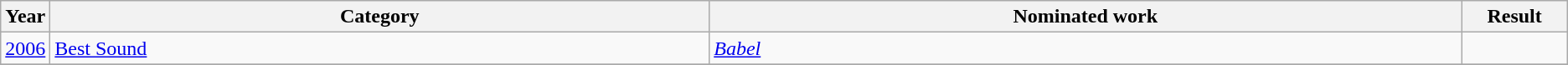<table class="wikitable">
<tr>
<th scope="col" style="width:1em;">Year</th>
<th scope="col" style="width:35em;">Category</th>
<th scope="col" style="width:40em;">Nominated work</th>
<th scope="col" style="width:5em;">Result</th>
</tr>
<tr>
<td><a href='#'>2006</a></td>
<td><a href='#'>Best Sound</a></td>
<td><em><a href='#'>Babel</a></em></td>
<td></td>
</tr>
<tr>
</tr>
</table>
